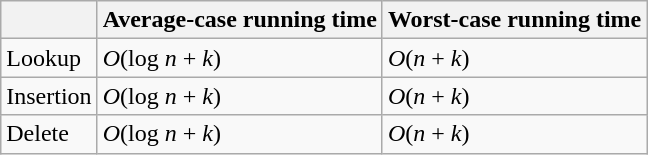<table class="wikitable">
<tr>
<th></th>
<th>Average-case running time</th>
<th>Worst-case running time</th>
</tr>
<tr>
<td>Lookup</td>
<td><em>O</em>(log <em>n</em> + <em>k</em>)</td>
<td><em>O</em>(<em>n</em>  + <em>k</em>)</td>
</tr>
<tr>
<td>Insertion</td>
<td><em>O</em>(log <em>n</em>  + <em>k</em>)</td>
<td><em>O</em>(<em>n</em>  + <em>k</em>)</td>
</tr>
<tr>
<td>Delete</td>
<td><em>O</em>(log <em>n</em>  + <em>k</em>)</td>
<td><em>O</em>(<em>n</em>  + <em>k</em>)</td>
</tr>
</table>
